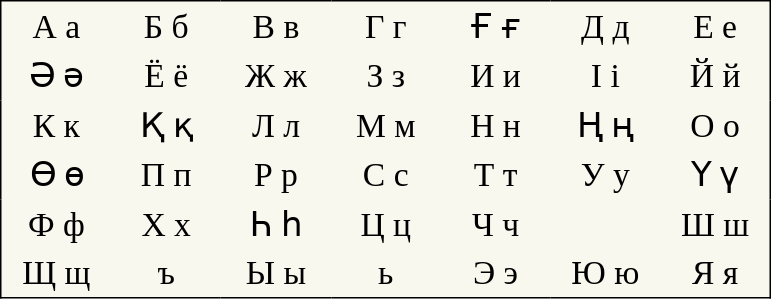<table style="font-family:Arial Unicode MS; font-size:1.4em; border-color:#000000; border-width:1px; border-style:solid; border-collapse:collapse; background-color:#F8F8EF">
<tr>
<td style="width:3em; text-align:center; padding: 3px;">А а</td>
<td style="width:3em; text-align:center; padding: 3px;">Б б</td>
<td style="width:3em; text-align:center; padding: 3px;">В в</td>
<td style="width:3em; text-align:center; padding: 3px;">Г г</td>
<td style="width:3em; text-align:center; padding: 3px;">Ғ ғ</td>
<td style="width:3em; text-align:center; padding: 3px;">Д д</td>
<td style="width:3em; text-align:center; padding: 3px;">Е е</td>
</tr>
<tr>
<td style="width:3em; text-align:center; padding: 3px;">Ә ә</td>
<td style="width:3em; text-align:center; padding: 3px;">Ё ё</td>
<td style="width:3em; text-align:center; padding: 3px;">Ж ж</td>
<td style="width:3em; text-align:center; padding: 3px;">З з</td>
<td style="width:3em; text-align:center; padding: 3px;">И и</td>
<td style="width:3em; text-align:center; padding: 3px;">I i</td>
<td style="width:3em; text-align:center; padding: 3px;">Й й</td>
</tr>
<tr>
<td style="width:3em; text-align:center; padding: 3px;">К к</td>
<td style="width:3em; text-align:center; padding: 3px;">Қ қ</td>
<td style="width:3em; text-align:center; padding: 3px;">Л л</td>
<td style="width:3em; text-align:center; padding: 3px;">М м</td>
<td style="width:3em; text-align:center; padding: 3px;">Н н</td>
<td style="width:3em; text-align:center; padding: 3px;">Ң ң</td>
<td style="width:3em; text-align:center; padding: 3px;">О о</td>
</tr>
<tr>
<td style="width:3em; text-align:center; padding: 3px;">Ө ө</td>
<td style="width:3em; text-align:center; padding: 3px;">П п</td>
<td style="width:3em; text-align:center; padding: 3px;">Р р</td>
<td style="width:3em; text-align:center; padding: 3px;">С с</td>
<td style="width:3em; text-align:center; padding: 3px;">Т т</td>
<td style="width:3em; text-align:center; padding: 3px;">У у</td>
<td style="width:3em; text-align:center; padding: 3px;">Ү ү</td>
</tr>
<tr>
<td style="width:3em; text-align:center; padding: 3px;">Ф ф</td>
<td style="width:3em; text-align:center; padding: 3px;">Х х</td>
<td style="width:3em; text-align:center; padding: 3px;">Һ һ</td>
<td style="width:3em; text-align:center; padding: 3px;">Ц ц</td>
<td style="width:3em; text-align:center; padding: 3px;">Ч ч</td>
<td style="width:3em; text-align:center; padding: 3px;"></td>
<td style="width:3em; text-align:center; padding: 3px;">Ш ш</td>
</tr>
<tr>
<td style="width:3em; text-align:center; padding: 3px;">Щ щ</td>
<td style="width:3em; text-align:center; padding: 3px;">ъ</td>
<td style="width:3em; text-align:center; padding: 3px;">Ы ы</td>
<td style="width:3em; text-align:center; padding: 3px;">ь</td>
<td style="width:3em; text-align:center; padding: 3px;">Э э</td>
<td style="width:3em; text-align:center; padding: 3px;">Ю ю</td>
<td style="width:3em; text-align:center; padding: 3px;">Я я</td>
</tr>
</table>
